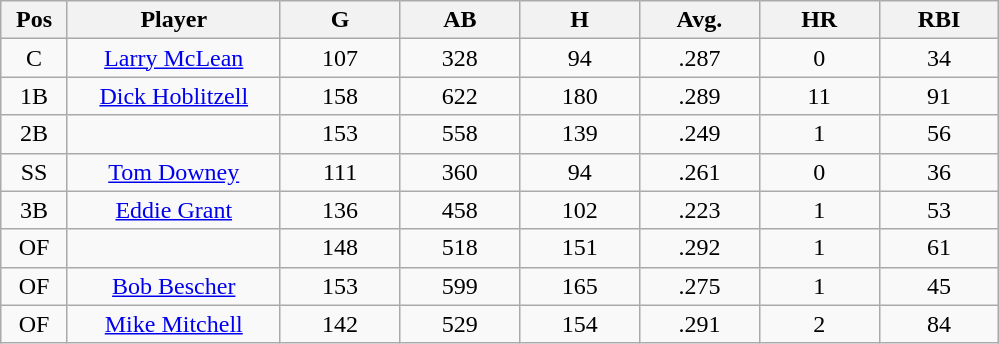<table class="wikitable sortable">
<tr>
<th bgcolor="#DDDDFF" width="5%">Pos</th>
<th bgcolor="#DDDDFF" width="16%">Player</th>
<th bgcolor="#DDDDFF" width="9%">G</th>
<th bgcolor="#DDDDFF" width="9%">AB</th>
<th bgcolor="#DDDDFF" width="9%">H</th>
<th bgcolor="#DDDDFF" width="9%">Avg.</th>
<th bgcolor="#DDDDFF" width="9%">HR</th>
<th bgcolor="#DDDDFF" width="9%">RBI</th>
</tr>
<tr align="center">
<td>C</td>
<td><a href='#'>Larry McLean</a></td>
<td>107</td>
<td>328</td>
<td>94</td>
<td>.287</td>
<td>0</td>
<td>34</td>
</tr>
<tr align=center>
<td>1B</td>
<td><a href='#'>Dick Hoblitzell</a></td>
<td>158</td>
<td>622</td>
<td>180</td>
<td>.289</td>
<td>11</td>
<td>91</td>
</tr>
<tr align=center>
<td>2B</td>
<td></td>
<td>153</td>
<td>558</td>
<td>139</td>
<td>.249</td>
<td>1</td>
<td>56</td>
</tr>
<tr align="center">
<td>SS</td>
<td><a href='#'>Tom Downey</a></td>
<td>111</td>
<td>360</td>
<td>94</td>
<td>.261</td>
<td>0</td>
<td>36</td>
</tr>
<tr align=center>
<td>3B</td>
<td><a href='#'>Eddie Grant</a></td>
<td>136</td>
<td>458</td>
<td>102</td>
<td>.223</td>
<td>1</td>
<td>53</td>
</tr>
<tr align=center>
<td>OF</td>
<td></td>
<td>148</td>
<td>518</td>
<td>151</td>
<td>.292</td>
<td>1</td>
<td>61</td>
</tr>
<tr align="center">
<td>OF</td>
<td><a href='#'>Bob Bescher</a></td>
<td>153</td>
<td>599</td>
<td>165</td>
<td>.275</td>
<td>1</td>
<td>45</td>
</tr>
<tr align=center>
<td>OF</td>
<td><a href='#'>Mike Mitchell</a></td>
<td>142</td>
<td>529</td>
<td>154</td>
<td>.291</td>
<td>2</td>
<td>84</td>
</tr>
</table>
